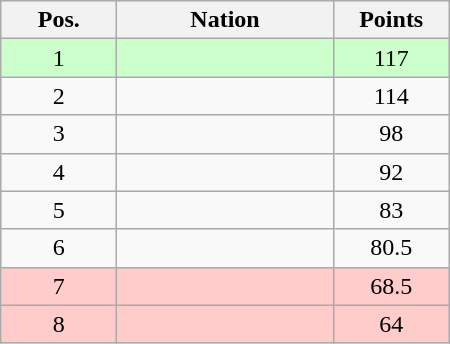<table class="wikitable gauche" cellspacing="1" style="width:300px;">
<tr style="background:#efefef; text-align:center;">
<th style="width:70px;">Pos.</th>
<th>Nation</th>
<th style="width:70px;">Points</th>
</tr>
<tr style="vertical-align:top; text-align:center; background:#ccffcc;">
<td>1</td>
<td style="text-align:left;"></td>
<td>117</td>
</tr>
<tr style="vertical-align:top; text-align:center;">
<td>2</td>
<td style="text-align:left;"></td>
<td>114</td>
</tr>
<tr style="vertical-align:top; text-align:center;">
<td>3</td>
<td style="text-align:left;"></td>
<td>98</td>
</tr>
<tr style="vertical-align:top; text-align:center;">
<td>4</td>
<td style="text-align:left;"></td>
<td>92</td>
</tr>
<tr style="vertical-align:top; text-align:center;">
<td>5</td>
<td style="text-align:left;"></td>
<td>83</td>
</tr>
<tr style="vertical-align:top; text-align:center;">
<td>6</td>
<td style="text-align:left;"></td>
<td>80.5</td>
</tr>
<tr style="vertical-align:top; text-align:center; background:#ffcccc;">
<td>7</td>
<td style="text-align:left;"></td>
<td>68.5</td>
</tr>
<tr style="vertical-align:top; text-align:center; background:#ffcccc;">
<td>8</td>
<td style="text-align:left;"></td>
<td>64</td>
</tr>
</table>
